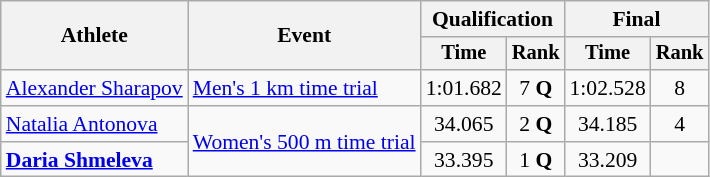<table class="wikitable" style="text-align:center; font-size:90%">
<tr>
<th rowspan=2>Athlete</th>
<th rowspan=2>Event</th>
<th colspan=2>Qualification</th>
<th colspan=2>Final</th>
</tr>
<tr style="font-size:95%">
<th>Time</th>
<th>Rank</th>
<th>Time</th>
<th>Rank</th>
</tr>
<tr>
<td align=left><a href='#'>Alexander Sharapov</a></td>
<td align=left><a href='#'>Men's 1 km time trial</a></td>
<td>1:01.682</td>
<td>7 <strong>Q</strong></td>
<td>1:02.528</td>
<td>8</td>
</tr>
<tr>
<td align=left><a href='#'>Natalia Antonova</a></td>
<td rowspan=2 align=left><a href='#'>Women's 500 m time trial</a></td>
<td>34.065</td>
<td>2 <strong>Q</strong></td>
<td>34.185</td>
<td>4</td>
</tr>
<tr>
<td align=left><strong><a href='#'>Daria Shmeleva</a></strong></td>
<td>33.395</td>
<td>1 <strong>Q</strong></td>
<td>33.209</td>
<td></td>
</tr>
</table>
